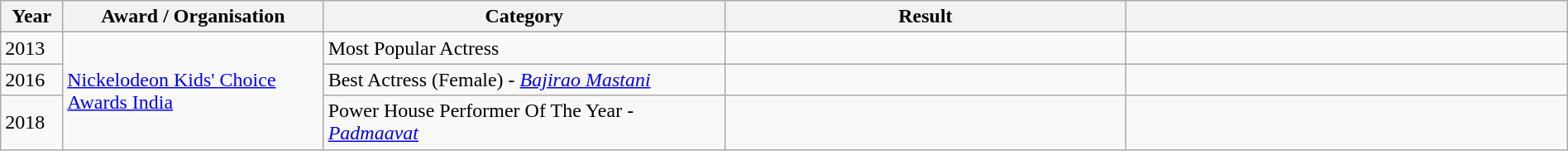<table class="wikitable sortable plainrowheaders" width="100%">
<tr>
<th scope="col" width="3%">Year</th>
<th scope="col" width="13%">Award / Organisation</th>
<th scope="col" width="20%">Category</th>
<th scope="col" width="20%">Result</th>
<th scope="col" width="22%"></th>
</tr>
<tr>
<td>2013</td>
<td rowspan="3"><a href='#'>Nickelodeon Kids' Choice Awards India</a></td>
<td>Most Popular Actress</td>
<td></td>
<td align="center"></td>
</tr>
<tr>
<td>2016</td>
<td>Best Actress (Female) - <em><a href='#'>Bajirao Mastani</a></em></td>
<td></td>
<td align="center"></td>
</tr>
<tr>
<td>2018</td>
<td>Power House Performer Of The Year - <em><a href='#'>Padmaavat</a></em></td>
<td></td>
<td align="center"></td>
</tr>
</table>
